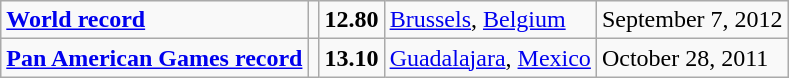<table class="wikitable">
<tr>
<td><strong><a href='#'>World record</a></strong></td>
<td></td>
<td><strong>12.80</strong></td>
<td><a href='#'>Brussels</a>, <a href='#'>Belgium</a></td>
<td>September 7, 2012</td>
</tr>
<tr>
<td><strong><a href='#'>Pan American Games record</a></strong></td>
<td></td>
<td><strong>13.10</strong></td>
<td><a href='#'>Guadalajara</a>, <a href='#'>Mexico</a></td>
<td>October 28, 2011</td>
</tr>
</table>
